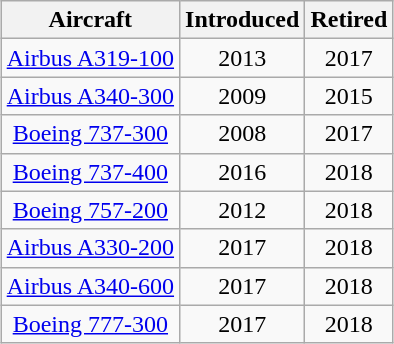<table class="wikitable" style="text-align:center; margin:1em auto">
<tr>
<th>Aircraft</th>
<th>Introduced</th>
<th>Retired</th>
</tr>
<tr>
<td><a href='#'>Airbus A319-100</a></td>
<td>2013</td>
<td>2017</td>
</tr>
<tr>
<td><a href='#'>Airbus A340-300</a></td>
<td>2009</td>
<td>2015</td>
</tr>
<tr>
<td><a href='#'>Boeing 737-300</a></td>
<td>2008</td>
<td>2017</td>
</tr>
<tr>
<td><a href='#'>Boeing 737-400</a></td>
<td>2016</td>
<td>2018</td>
</tr>
<tr>
<td><a href='#'>Boeing 757-200</a></td>
<td>2012</td>
<td>2018</td>
</tr>
<tr>
<td><a href='#'>Airbus A330-200</a></td>
<td>2017</td>
<td>2018</td>
</tr>
<tr>
<td><a href='#'>Airbus A340-600</a></td>
<td>2017</td>
<td>2018</td>
</tr>
<tr>
<td><a href='#'>Boeing 777-300</a></td>
<td>2017</td>
<td>2018</td>
</tr>
</table>
